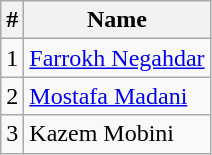<table class="wikitable" style="text-align:left">
<tr>
<th>#</th>
<th>Name</th>
</tr>
<tr>
<td>1</td>
<td><a href='#'>Farrokh Negahdar</a></td>
</tr>
<tr>
<td>2</td>
<td><a href='#'>Mostafa Madani</a></td>
</tr>
<tr>
<td>3</td>
<td>Kazem Mobini</td>
</tr>
</table>
